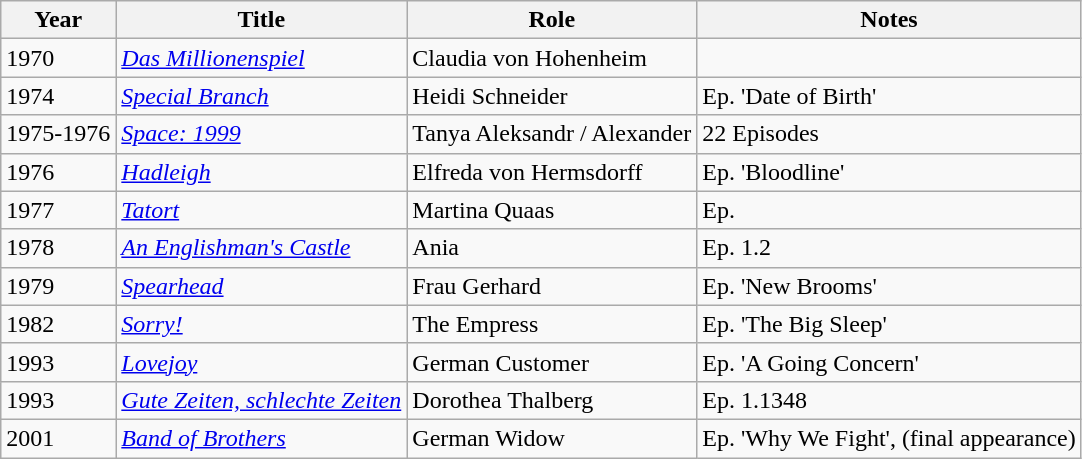<table class="wikitable sortable">
<tr>
<th>Year</th>
<th>Title</th>
<th>Role</th>
<th class="unsortable">Notes</th>
</tr>
<tr>
<td>1970</td>
<td><em><a href='#'>Das Millionenspiel</a></em></td>
<td>Claudia von Hohenheim</td>
<td></td>
</tr>
<tr>
<td>1974</td>
<td><em><a href='#'>Special Branch</a></em></td>
<td>Heidi Schneider</td>
<td>Ep. 'Date of Birth'</td>
</tr>
<tr>
<td>1975-1976</td>
<td><em><a href='#'>Space: 1999</a></em></td>
<td>Tanya Aleksandr / Alexander</td>
<td>22 Episodes</td>
</tr>
<tr>
<td>1976</td>
<td><em><a href='#'>Hadleigh</a></em></td>
<td>Elfreda von Hermsdorff</td>
<td>Ep. 'Bloodline'</td>
</tr>
<tr>
<td>1977</td>
<td><em><a href='#'>Tatort</a></em></td>
<td>Martina Quaas</td>
<td>Ep. </td>
</tr>
<tr>
<td>1978</td>
<td><em><a href='#'>An Englishman's Castle</a></em></td>
<td>Ania</td>
<td>Ep. 1.2</td>
</tr>
<tr>
<td>1979</td>
<td><em><a href='#'>Spearhead</a></em></td>
<td>Frau Gerhard</td>
<td>Ep. 'New Brooms'</td>
</tr>
<tr>
<td>1982</td>
<td><em><a href='#'>Sorry!</a></em></td>
<td>The Empress</td>
<td>Ep. 'The Big Sleep'</td>
</tr>
<tr>
<td>1993</td>
<td><em><a href='#'>Lovejoy</a></em></td>
<td>German Customer</td>
<td>Ep. 'A Going Concern'</td>
</tr>
<tr>
<td>1993</td>
<td><em><a href='#'>Gute Zeiten, schlechte Zeiten</a></em></td>
<td>Dorothea Thalberg</td>
<td>Ep. 1.1348</td>
</tr>
<tr>
<td>2001</td>
<td><em><a href='#'>Band of Brothers</a></em></td>
<td>German Widow</td>
<td>Ep. 'Why We Fight', (final appearance)</td>
</tr>
</table>
